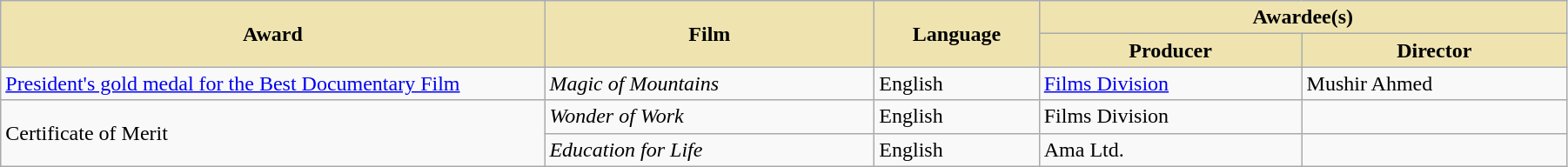<table class="wikitable sortable" style="width:95%">
<tr>
<th scope="col" rowspan="2" style="background-color:#EFE4B0;width:33%;">Award</th>
<th scope="col" rowspan="2" style="background-color:#EFE4B0;width:20%;">Film</th>
<th scope="col" rowspan="2" style="background-color:#EFE4B0;width:10%;">Language</th>
<th scope="col" colspan="2" style="background-color:#EFE4B0;width:32%;">Awardee(s)</th>
</tr>
<tr>
<th scope="col" style="background-color:#EFE4B0;">Producer</th>
<th scope="col" style="background-color:#EFE4B0;">Director</th>
</tr>
<tr>
<td><a href='#'>President's gold medal for the Best Documentary Film</a></td>
<td><em>Magic of Mountains</em></td>
<td>English</td>
<td><a href='#'>Films Division</a></td>
<td>Mushir Ahmed</td>
</tr>
<tr>
<td rowspan="2">Certificate of Merit</td>
<td><em>Wonder of Work</em></td>
<td>English</td>
<td>Films Division</td>
<td></td>
</tr>
<tr>
<td><em>Education for Life</em></td>
<td>English</td>
<td>Ama Ltd.</td>
<td></td>
</tr>
</table>
